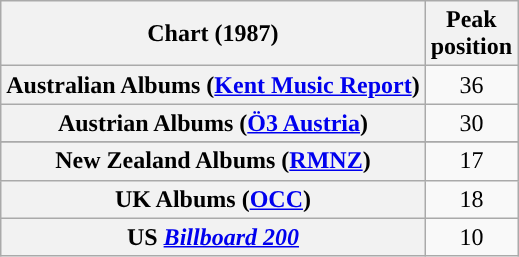<table class="wikitable plainrowheaders sortable" style="text-align:center">
<tr>
<th scope="col">Chart (1987)</th>
<th scope="col">Peak<br>position</th>
</tr>
<tr>
<th scope="row">Australian Albums (<a href='#'>Kent Music Report</a>)</th>
<td>36</td>
</tr>
<tr>
<th scope="row">Austrian Albums (<a href='#'>Ö3 Austria</a>)</th>
<td>30</td>
</tr>
<tr>
</tr>
<tr>
<th scope="row">New Zealand Albums (<a href='#'>RMNZ</a>)</th>
<td>17</td>
</tr>
<tr>
<th scope="row">UK Albums (<a href='#'>OCC</a>)</th>
<td>18</td>
</tr>
<tr>
<th scope="row">US <em><a href='#'>Billboard 200</a></em></th>
<td>10</td>
</tr>
</table>
